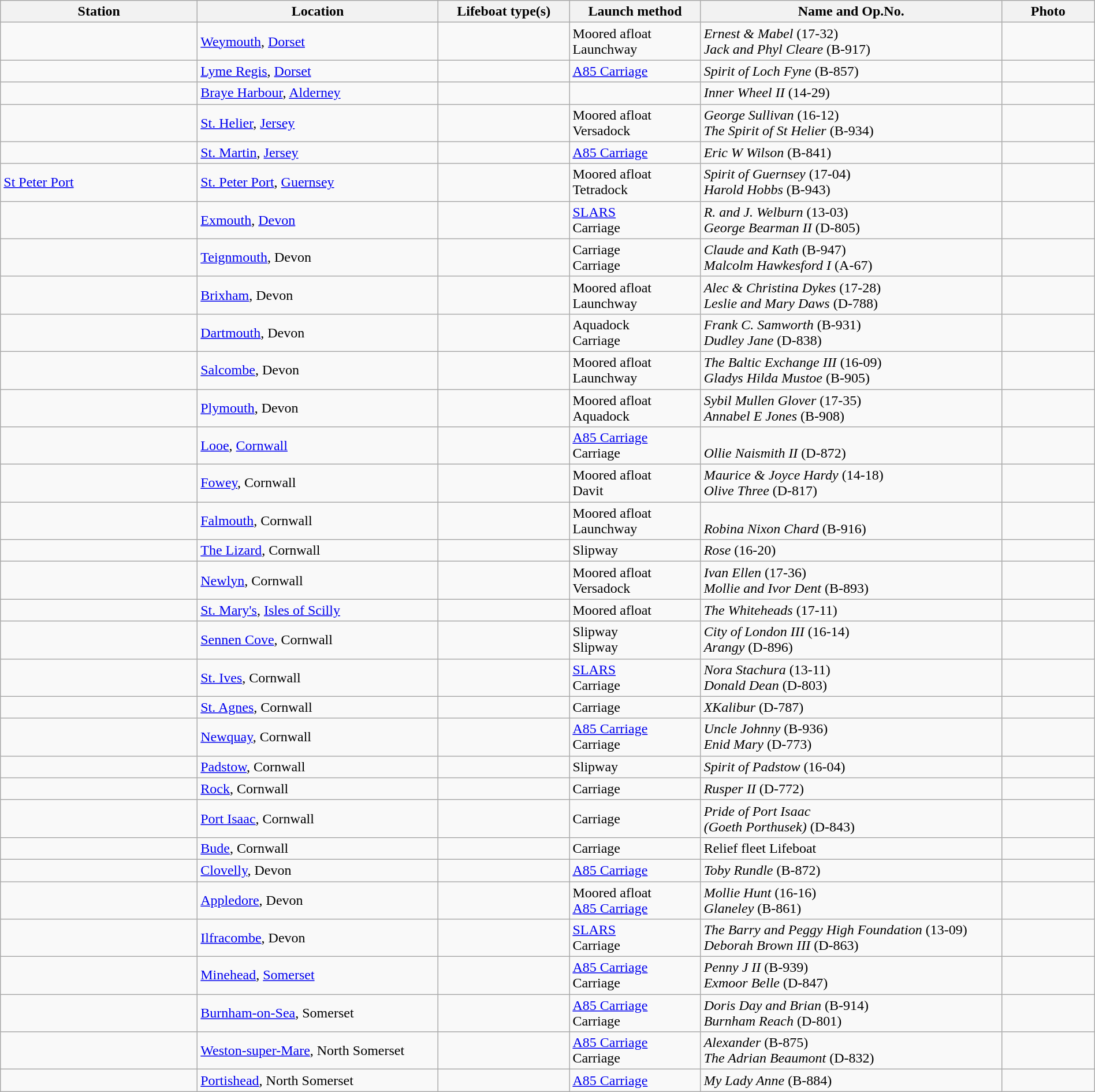<table class="wikitable sortable" style="width:100%;">
<tr>
<th width="18%">Station</th>
<th width="22%">Location</th>
<th width="12%">Lifeboat type(s)</th>
<th width="12%">Launch method</th>
<th>Name and Op.No.</th>
<th width="100">Photo </th>
</tr>
<tr>
<td></td>
<td><a href='#'>Weymouth</a>, <a href='#'>Dorset</a></td>
<td><br></td>
<td>Moored afloat<br>Launchway</td>
<td><em>Ernest & Mabel</em> (17-32)<br><em>Jack and Phyl Cleare</em> (B-917)</td>
<td></td>
</tr>
<tr>
<td></td>
<td><a href='#'>Lyme Regis</a>, <a href='#'>Dorset</a></td>
<td></td>
<td><a href='#'>A85 Carriage</a></td>
<td><em>Spirit of Loch Fyne</em> (B-857)</td>
<td></td>
</tr>
<tr>
<td></td>
<td><a href='#'>Braye Harbour</a>, <a href='#'>Alderney</a></td>
<td></td>
<td></td>
<td><em>Inner Wheel II</em> (14-29)</td>
<td></td>
</tr>
<tr>
<td></td>
<td><a href='#'>St. Helier</a>, <a href='#'>Jersey</a></td>
<td><br></td>
<td>Moored afloat<br>Versadock</td>
<td><em>George Sullivan</em> (16-12)<br><em>The Spirit of St Helier</em> (B-934)</td>
<td></td>
</tr>
<tr>
<td></td>
<td><a href='#'>St. Martin</a>, <a href='#'>Jersey</a></td>
<td></td>
<td><a href='#'>A85 Carriage</a></td>
<td><em>Eric W Wilson</em> (B-841)</td>
<td></td>
</tr>
<tr>
<td><a href='#'>St Peter Port</a></td>
<td><a href='#'>St. Peter Port</a>, <a href='#'>Guernsey</a></td>
<td><br></td>
<td>Moored afloat<br>Tetradock</td>
<td><em>Spirit of Guernsey</em> (17-04)<br><em>Harold Hobbs</em> (B-943)</td>
<td></td>
</tr>
<tr>
<td></td>
<td><a href='#'>Exmouth</a>, <a href='#'>Devon</a></td>
<td><br></td>
<td><a href='#'>SLARS</a><br>Carriage</td>
<td><em>R. and J. Welburn</em> (13-03)<br><em>George Bearman II</em> (D-805)</td>
<td></td>
</tr>
<tr>
<td></td>
<td><a href='#'>Teignmouth</a>, Devon</td>
<td><br></td>
<td>Carriage<br>Carriage</td>
<td><em>Claude and Kath</em> (B-947)<br><em>Malcolm Hawkesford I</em> (A-67)</td>
<td></td>
</tr>
<tr>
<td></td>
<td><a href='#'>Brixham</a>, Devon</td>
<td><br></td>
<td>Moored afloat<br>Launchway</td>
<td><em>Alec & Christina Dykes</em> (17-28)<br><em>Leslie and Mary Daws</em> (D-788)</td>
<td></td>
</tr>
<tr>
<td></td>
<td><a href='#'>Dartmouth</a>, Devon</td>
<td><br></td>
<td>Aquadock<br>Carriage</td>
<td><em>Frank C. Samworth</em> (B-931)<br><em>Dudley Jane</em> (D-838)</td>
<td></td>
</tr>
<tr>
<td></td>
<td><a href='#'>Salcombe</a>, Devon</td>
<td><br></td>
<td>Moored afloat<br>Launchway</td>
<td><em>The Baltic Exchange III</em> (16-09)<br><em>Gladys Hilda Mustoe</em> (B-905)</td>
<td></td>
</tr>
<tr>
<td></td>
<td><a href='#'>Plymouth</a>, Devon</td>
<td><br></td>
<td>Moored afloat<br>Aquadock</td>
<td><em>Sybil Mullen Glover</em> (17-35)<br><em>Annabel E Jones</em> (B-908)</td>
<td></td>
</tr>
<tr>
<td></td>
<td><a href='#'>Looe</a>, <a href='#'>Cornwall</a></td>
<td><br></td>
<td><a href='#'>A85 Carriage</a><br>Carriage</td>
<td><br><em>Ollie Naismith II</em> (D-872)</td>
<td></td>
</tr>
<tr>
<td></td>
<td><a href='#'>Fowey</a>, Cornwall</td>
<td><br></td>
<td>Moored afloat<br>Davit</td>
<td><em>Maurice & Joyce Hardy</em> (14-18)<br><em>Olive Three</em> (D-817)</td>
<td></td>
</tr>
<tr>
<td></td>
<td><a href='#'>Falmouth</a>, Cornwall</td>
<td><br></td>
<td>Moored afloat<br>Launchway</td>
<td><br><em>Robina Nixon Chard</em> (B-916)</td>
<td></td>
</tr>
<tr>
<td></td>
<td><a href='#'>The Lizard</a>, Cornwall</td>
<td></td>
<td>Slipway</td>
<td><em>Rose</em> (16-20)</td>
<td></td>
</tr>
<tr>
<td></td>
<td><a href='#'>Newlyn</a>, Cornwall</td>
<td><br></td>
<td>Moored afloat<br>Versadock</td>
<td><em>Ivan Ellen</em> (17-36)<br><em>Mollie and Ivor Dent</em> (B-893)</td>
<td></td>
</tr>
<tr>
<td></td>
<td><a href='#'>St. Mary's</a>, <a href='#'>Isles of Scilly</a></td>
<td></td>
<td>Moored afloat</td>
<td><em>The Whiteheads</em> (17-11)</td>
<td></td>
</tr>
<tr>
<td></td>
<td><a href='#'>Sennen Cove</a>, Cornwall</td>
<td><br></td>
<td>Slipway<br>Slipway</td>
<td><em>City of London III</em> (16-14)<br><em>Arangy</em> (D-896)</td>
<td></td>
</tr>
<tr>
<td></td>
<td><a href='#'>St. Ives</a>, Cornwall</td>
<td><br></td>
<td><a href='#'>SLARS</a><br>Carriage</td>
<td><em>Nora Stachura</em> (13-11)<br><em>Donald Dean</em> (D-803)</td>
<td></td>
</tr>
<tr>
<td></td>
<td><a href='#'>St. Agnes</a>, Cornwall</td>
<td></td>
<td>Carriage</td>
<td><em>XKalibur</em> (D-787)</td>
<td></td>
</tr>
<tr>
<td></td>
<td><a href='#'>Newquay</a>, Cornwall</td>
<td><br></td>
<td><a href='#'>A85 Carriage</a><br>Carriage</td>
<td><em>Uncle Johnny</em> (B-936)<br><em>Enid Mary</em> (D-773)</td>
<td></td>
</tr>
<tr>
<td></td>
<td><a href='#'>Padstow</a>, Cornwall</td>
<td></td>
<td>Slipway</td>
<td><em>Spirit of Padstow</em> (16-04)</td>
<td></td>
</tr>
<tr>
<td></td>
<td><a href='#'>Rock</a>, Cornwall</td>
<td></td>
<td>Carriage</td>
<td><em>Rusper II</em> (D-772)</td>
<td></td>
</tr>
<tr>
<td></td>
<td><a href='#'>Port Isaac</a>, Cornwall</td>
<td></td>
<td>Carriage</td>
<td><em>Pride of Port Isaac<br>(Goeth Porthusek)</em> (D-843)</td>
<td></td>
</tr>
<tr>
<td></td>
<td><a href='#'>Bude</a>, Cornwall</td>
<td></td>
<td>Carriage</td>
<td>Relief fleet Lifeboat</td>
<td></td>
</tr>
<tr>
<td></td>
<td><a href='#'>Clovelly</a>, Devon</td>
<td></td>
<td><a href='#'>A85 Carriage</a></td>
<td><em>Toby Rundle</em> (B-872)</td>
<td></td>
</tr>
<tr>
<td></td>
<td><a href='#'>Appledore</a>, Devon</td>
<td><br></td>
<td>Moored afloat<br><a href='#'>A85 Carriage</a></td>
<td><em>Mollie Hunt</em> (16-16)<br><em>Glaneley</em> (B-861)</td>
<td></td>
</tr>
<tr>
<td></td>
<td><a href='#'>Ilfracombe</a>, Devon</td>
<td><br></td>
<td><a href='#'>SLARS</a><br>Carriage</td>
<td><em>The Barry and Peggy High Foundation</em> (13-09)<br><em>Deborah Brown III</em> (D-863)</td>
<td></td>
</tr>
<tr>
<td></td>
<td><a href='#'>Minehead</a>, <a href='#'>Somerset</a></td>
<td><br></td>
<td><a href='#'>A85 Carriage</a><br>Carriage</td>
<td><em>Penny J II</em> (B-939)<br><em>Exmoor Belle</em> (D-847)</td>
<td></td>
</tr>
<tr>
<td></td>
<td><a href='#'>Burnham-on-Sea</a>, Somerset</td>
<td><br></td>
<td><a href='#'>A85 Carriage</a><br>Carriage</td>
<td><em>Doris Day and Brian</em> (B-914)<br><em>Burnham Reach</em> (D-801)</td>
<td></td>
</tr>
<tr>
<td></td>
<td><a href='#'>Weston-super-Mare</a>, North Somerset</td>
<td><br></td>
<td><a href='#'>A85 Carriage</a><br>Carriage</td>
<td><em>Alexander</em> (B-875)<br><em>The Adrian Beaumont</em> (D-832)</td>
<td></td>
</tr>
<tr>
<td></td>
<td><a href='#'>Portishead</a>, North Somerset</td>
<td></td>
<td><a href='#'>A85 Carriage</a></td>
<td><em>My Lady Anne</em> (B-884)</td>
<td></td>
</tr>
</table>
